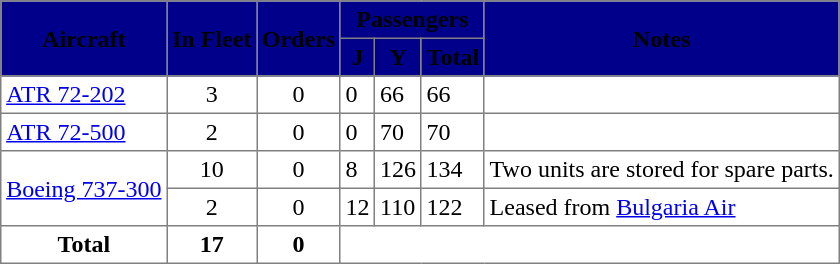<table class="toccolours" border="1" cellpadding="3" style="margin:1em auto; border-collapse:collapse">
<tr style="background:darkblue;">
<th rowspan="2"><span>Aircraft</span></th>
<th rowspan="2"><span>In Fleet</span></th>
<th rowspan="2"><span>Orders</span></th>
<th colspan="3"><span>Passengers</span></th>
<th rowspan="2"><span>Notes</span></th>
</tr>
<tr style="background:darkblue;">
<th><abbr><span>J</span></abbr></th>
<th><abbr><span>Y</span></abbr></th>
<th><span>Total</span></th>
</tr>
<tr>
<td style="text-align:left;"><a href='#'>ATR 72-202</a></td>
<td align=center>3</td>
<td align=center>0</td>
<td>0</td>
<td>66</td>
<td>66</td>
<td></td>
</tr>
<tr>
<td style="text-align:left;"><a href='#'>ATR 72-500</a></td>
<td align=center>2</td>
<td align=center>0</td>
<td>0</td>
<td>70</td>
<td>70</td>
<td></td>
</tr>
<tr>
<td style="text-align:left;" rowspan="2"><a href='#'>Boeing 737-300</a></td>
<td align=center>10</td>
<td align=center>0</td>
<td>8</td>
<td>126</td>
<td>134</td>
<td>Two units are stored for spare parts.</td>
</tr>
<tr>
<td align=center>2</td>
<td align=center>0</td>
<td>12</td>
<td>110</td>
<td>122</td>
<td>Leased from <a href='#'>Bulgaria Air</a></td>
</tr>
<tr>
<th>Total</th>
<th>17</th>
<th>0</th>
<th colspan=4></th>
</tr>
</table>
